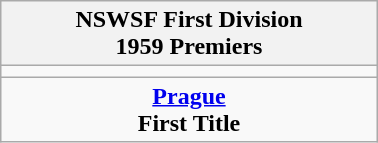<table class="wikitable" style="text-align: center; margin: 0 auto; width: 20%">
<tr>
<th>NSWSF First Division<br>1959 Premiers</th>
</tr>
<tr>
<td></td>
</tr>
<tr>
<td><strong><a href='#'>Prague</a></strong><br><strong>First Title</strong></td>
</tr>
</table>
